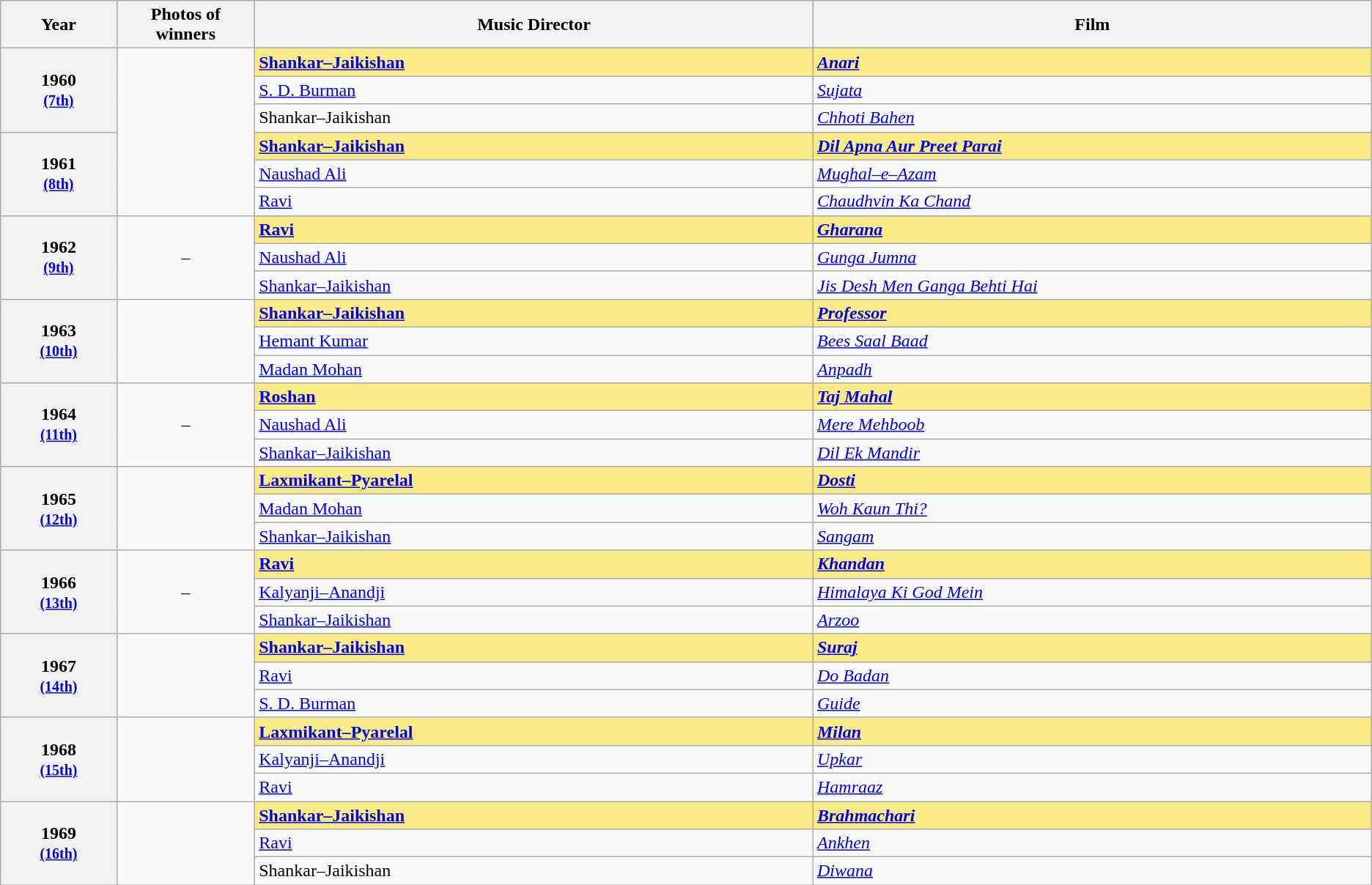<table class="wikitable sortable" style="text-align:left;">
<tr>
<th scope="col" style="width:3%; text-align:center;">Year</th>
<th scope="col" style="width:3%;text-align:center;">Photos of winners</th>
<th scope="col" style="width:15%;text-align:center;">Music Director</th>
<th scope="col" style="width:15%;text-align:center;">Film</th>
</tr>
<tr>
<th scope="row" rowspan=3 style="text-align:center">1960 <br><small><a href='#'>(7th)</a> </small></th>
<td rowspan="6" style="text-align:center"></td>
<td style="background:#FAEB86;"><strong><a href='#'>Shankar–Jaikishan</a></strong> </td>
<td style="background:#FAEB86;"><strong><em><a href='#'>Anari</a></em></strong></td>
</tr>
<tr>
<td><a href='#'>S. D. Burman</a></td>
<td><em><a href='#'>Sujata</a></em></td>
</tr>
<tr>
<td>Shankar–Jaikishan</td>
<td><em><a href='#'>Chhoti Bahen</a></em></td>
</tr>
<tr>
<th scope="row" rowspan=3 style="text-align:center">1961 <br><small><a href='#'>(8th)</a> </small></th>
<td style="background:#FAEB86;"><strong><a href='#'>Shankar–Jaikishan</a></strong> </td>
<td style="background:#FAEB86;"><strong><em><a href='#'>Dil Apna Aur Preet Parai</a></em></strong></td>
</tr>
<tr>
<td><a href='#'>Naushad Ali</a></td>
<td><em><a href='#'>Mughal–e–Azam</a></em></td>
</tr>
<tr>
<td><a href='#'>Ravi</a></td>
<td><em><a href='#'>Chaudhvin Ka Chand</a></em></td>
</tr>
<tr>
<th scope="row" rowspan=3 style="text-align:center">1962 <br><small><a href='#'>(9th)</a> </small></th>
<td rowspan=3 style="text-align:center">–</td>
<td style="background:#FAEB86;"><strong><a href='#'>Ravi</a></strong> </td>
<td style="background:#FAEB86;"><strong><em><a href='#'>Gharana</a></em></strong></td>
</tr>
<tr>
<td><a href='#'>Naushad Ali</a></td>
<td><em><a href='#'>Gunga Jumna</a></em></td>
</tr>
<tr>
<td><a href='#'>Shankar–Jaikishan</a></td>
<td><em><a href='#'>Jis Desh Men Ganga Behti Hai</a></em></td>
</tr>
<tr>
<th scope="row" rowspan=3 style="text-align:center">1963 <br><small><a href='#'>(10th)</a> </small></th>
<td rowspan=3 style="text-align:center"></td>
<td style="background:#FAEB86;"><strong><a href='#'>Shankar–Jaikishan</a></strong> </td>
<td style="background:#FAEB86;"><strong><em><a href='#'>Professor</a></em></strong></td>
</tr>
<tr>
<td><a href='#'>Hemant Kumar</a></td>
<td><em><a href='#'>Bees Saal Baad</a></em></td>
</tr>
<tr>
<td><a href='#'>Madan Mohan</a></td>
<td><em><a href='#'>Anpadh</a></em></td>
</tr>
<tr>
<th scope="row" rowspan=3 style="text-align:center">1964 <br><small><a href='#'>(11th)</a> </small></th>
<td rowspan=3 style="text-align:center">–</td>
<td style="background:#FAEB86;"><strong><a href='#'>Roshan</a></strong> </td>
<td style="background:#FAEB86;"><strong><em><a href='#'>Taj Mahal</a></em></strong></td>
</tr>
<tr>
<td><a href='#'>Naushad Ali</a></td>
<td><em><a href='#'>Mere Mehboob</a></em></td>
</tr>
<tr>
<td><a href='#'>Shankar–Jaikishan</a></td>
<td><em><a href='#'>Dil Ek Mandir</a></em></td>
</tr>
<tr>
<th scope="row" rowspan=3 style="text-align:center">1965 <br><small><a href='#'>(12th)</a> </small></th>
<td rowspan=3 style="text-align:center"></td>
<td style="background:#FAEB86;"><strong><a href='#'>Laxmikant–Pyarelal</a></strong> </td>
<td style="background:#FAEB86;"><strong><em><a href='#'>Dosti</a></em></strong></td>
</tr>
<tr>
<td><a href='#'>Madan Mohan</a></td>
<td><em><a href='#'>Woh Kaun Thi?</a></em></td>
</tr>
<tr>
<td><a href='#'>Shankar–Jaikishan</a></td>
<td><em><a href='#'>Sangam</a></em></td>
</tr>
<tr>
<th scope="row" rowspan=3 style="text-align:center">1966 <br><small><a href='#'>(13th)</a> </small></th>
<td rowspan=3 style="text-align:center">–</td>
<td style="background:#FAEB86;"><strong><a href='#'>Ravi</a></strong> </td>
<td style="background:#FAEB86;"><strong><em><a href='#'>Khandan</a></em></strong></td>
</tr>
<tr>
<td><a href='#'>Kalyanji–Anandji</a></td>
<td><em><a href='#'>Himalaya Ki God Mein</a></em></td>
</tr>
<tr>
<td><a href='#'>Shankar–Jaikishan</a></td>
<td><em><a href='#'>Arzoo</a></em></td>
</tr>
<tr>
<th scope="row" rowspan=3 style="text-align:center">1967 <br><small><a href='#'>(14th)</a> </small></th>
<td rowspan=3 style="text-align:center"></td>
<td style="background:#FAEB86;"><strong><a href='#'>Shankar–Jaikishan</a></strong> </td>
<td style="background:#FAEB86;"><strong><em><a href='#'>Suraj</a></em></strong></td>
</tr>
<tr>
<td><a href='#'>Ravi</a></td>
<td><em><a href='#'>Do Badan</a></em></td>
</tr>
<tr>
<td><a href='#'>S. D. Burman</a></td>
<td><em><a href='#'>Guide</a></em></td>
</tr>
<tr>
<th scope="row" rowspan=3 style="text-align:center">1968 <br><small><a href='#'>(15th)</a> </small></th>
<td rowspan=3 style="text-align:center"></td>
<td style="background:#FAEB86;"><strong><a href='#'>Laxmikant–Pyarelal</a></strong> </td>
<td style="background:#FAEB86;"><strong><em><a href='#'>Milan</a></em></strong></td>
</tr>
<tr>
<td><a href='#'>Kalyanji–Anandji</a></td>
<td><em><a href='#'>Upkar</a></em></td>
</tr>
<tr>
<td><a href='#'>Ravi</a></td>
<td><em><a href='#'>Hamraaz</a></em></td>
</tr>
<tr>
<th scope="row" rowspan=3 style="text-align:center">1969 <br><small><a href='#'>(16th)</a> </small></th>
<td rowspan=3 style="text-align:center"></td>
<td style="background:#FAEB86;"><strong><a href='#'>Shankar–Jaikishan</a></strong> </td>
<td style="background:#FAEB86;"><strong><em><a href='#'>Brahmachari</a></em></strong></td>
</tr>
<tr>
<td><a href='#'>Ravi</a></td>
<td><em><a href='#'>Ankhen</a></em></td>
</tr>
<tr>
<td>Shankar–Jaikishan</td>
<td><em><a href='#'>Diwana</a></em></td>
</tr>
</table>
